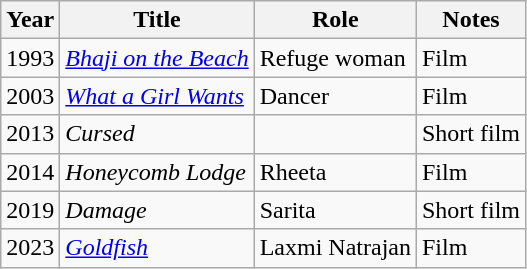<table class="wikitable">
<tr>
<th>Year</th>
<th>Title</th>
<th>Role</th>
<th>Notes</th>
</tr>
<tr>
<td>1993</td>
<td><em><a href='#'>Bhaji on the Beach</a></em></td>
<td>Refuge woman</td>
<td>Film</td>
</tr>
<tr>
<td>2003</td>
<td><em><a href='#'>What a Girl Wants</a></em></td>
<td>Dancer</td>
<td>Film</td>
</tr>
<tr>
<td>2013</td>
<td><em>Cursed</em></td>
<td></td>
<td>Short film</td>
</tr>
<tr>
<td>2014</td>
<td><em>Honeycomb Lodge</em></td>
<td>Rheeta</td>
<td>Film</td>
</tr>
<tr>
<td>2019</td>
<td><em>Damage</em></td>
<td>Sarita</td>
<td>Short film</td>
</tr>
<tr>
<td>2023</td>
<td><em><a href='#'>Goldfish</a></em></td>
<td>Laxmi Natrajan</td>
<td>Film</td>
</tr>
</table>
